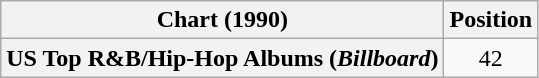<table class="wikitable plainrowheaders" style="text-align:center">
<tr>
<th scope="col">Chart (1990)</th>
<th scope="col">Position</th>
</tr>
<tr>
<th scope="row">US Top R&B/Hip-Hop Albums (<em>Billboard</em>)</th>
<td>42</td>
</tr>
</table>
